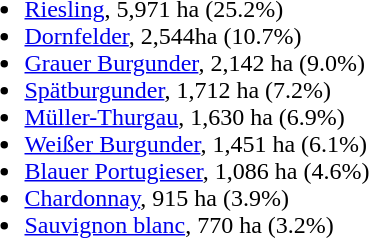<table border="0" width="100%">
<tr ---- valign="top">
<td width="50%"><br><ul><li><a href='#'>Riesling</a>, 5,971 ha (25.2%)</li><li><a href='#'>Dornfelder</a>, 2,544ha (10.7%)</li><li><a href='#'>Grauer Burgunder</a>, 2,142 ha (9.0%)</li><li><a href='#'>Spätburgunder</a>, 1,712 ha (7.2%)</li><li><a href='#'>Müller-Thurgau</a>, 1,630 ha (6.9%)</li><li><a href='#'>Weißer Burgunder</a>, 1,451 ha (6.1%)</li><li><a href='#'>Blauer Portugieser</a>, 1,086 ha (4.6%)</li><li><a href='#'>Chardonnay</a>, 915 ha (3.9%)</li><li><a href='#'>Sauvignon blanc</a>, 770 ha (3.2%)</li></ul></td>
</tr>
</table>
